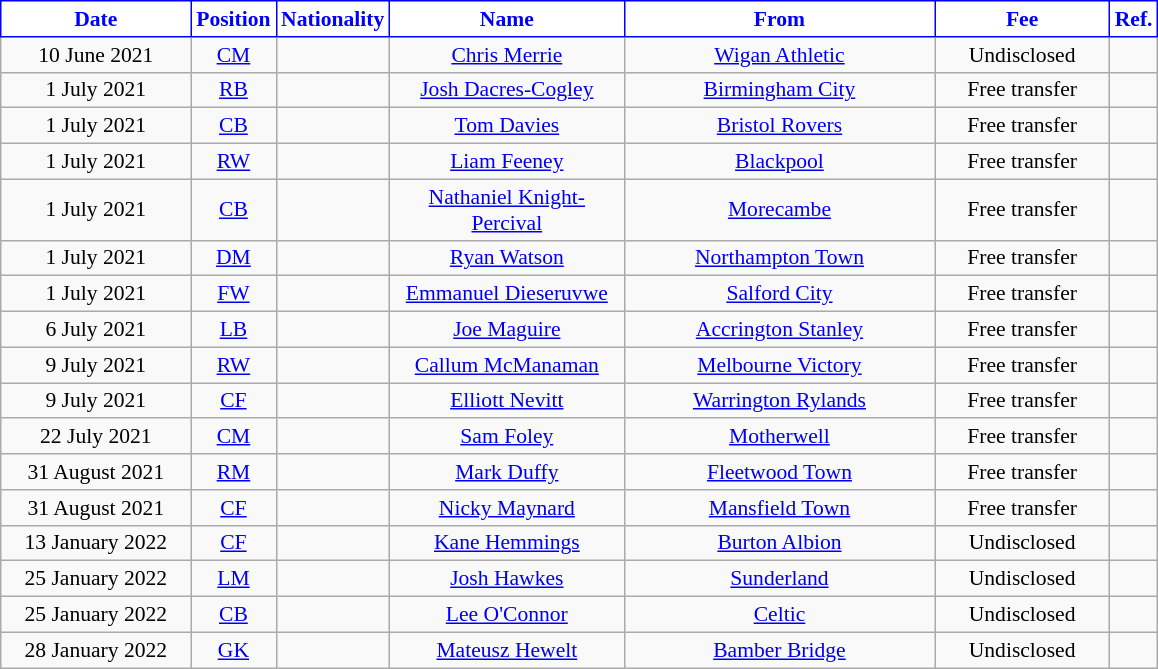<table class="wikitable"  style="text-align:center; font-size:90%; ">
<tr>
<th style="background:white; color:blue; border: 1px solid blue; width:120px;">Date</th>
<th style="background:white; color:blue; border: 1px solid blue; width:50px;">Position</th>
<th style="background:white; color:blue; border: 1px solid blue; width:50px;">Nationality</th>
<th style="background:white; color:blue; border: 1px solid blue; width:150px;">Name</th>
<th style="background:white; color:blue; border: 1px solid blue; width:200px;">From</th>
<th style="background:white; color:blue; border: 1px solid blue; width:110px;">Fee</th>
<th style="background:white; color:blue; border: 1px solid blue; width:25px;">Ref.</th>
</tr>
<tr>
<td>10 June 2021</td>
<td><a href='#'>CM</a></td>
<td></td>
<td><a href='#'>Chris Merrie</a></td>
<td> <a href='#'>Wigan Athletic</a></td>
<td>Undisclosed</td>
<td></td>
</tr>
<tr>
<td>1 July 2021</td>
<td><a href='#'>RB</a></td>
<td></td>
<td><a href='#'>Josh Dacres-Cogley</a></td>
<td> <a href='#'>Birmingham City</a></td>
<td>Free transfer</td>
<td></td>
</tr>
<tr>
<td>1 July 2021</td>
<td><a href='#'>CB</a></td>
<td></td>
<td><a href='#'>Tom Davies</a></td>
<td> <a href='#'>Bristol Rovers</a></td>
<td>Free transfer</td>
<td></td>
</tr>
<tr>
<td>1 July 2021</td>
<td><a href='#'>RW</a></td>
<td></td>
<td><a href='#'>Liam Feeney</a></td>
<td> <a href='#'>Blackpool</a></td>
<td>Free transfer</td>
<td></td>
</tr>
<tr>
<td>1 July 2021</td>
<td><a href='#'>CB</a></td>
<td></td>
<td><a href='#'>Nathaniel Knight-Percival</a></td>
<td> <a href='#'>Morecambe</a></td>
<td>Free transfer</td>
<td></td>
</tr>
<tr>
<td>1 July 2021</td>
<td><a href='#'>DM</a></td>
<td></td>
<td><a href='#'>Ryan Watson</a></td>
<td> <a href='#'>Northampton Town</a></td>
<td>Free transfer</td>
<td></td>
</tr>
<tr>
<td>1 July 2021</td>
<td><a href='#'>FW</a></td>
<td></td>
<td><a href='#'>Emmanuel Dieseruvwe</a></td>
<td> <a href='#'>Salford City</a></td>
<td>Free transfer</td>
<td></td>
</tr>
<tr>
<td>6 July 2021</td>
<td><a href='#'>LB</a></td>
<td></td>
<td><a href='#'>Joe Maguire</a></td>
<td> <a href='#'>Accrington Stanley</a></td>
<td>Free transfer</td>
<td></td>
</tr>
<tr>
<td>9 July 2021</td>
<td><a href='#'>RW</a></td>
<td></td>
<td><a href='#'>Callum McManaman</a></td>
<td> <a href='#'>Melbourne Victory</a></td>
<td>Free transfer</td>
<td></td>
</tr>
<tr>
<td>9 July 2021</td>
<td><a href='#'>CF</a></td>
<td></td>
<td><a href='#'>Elliott Nevitt</a></td>
<td> <a href='#'>Warrington Rylands</a></td>
<td>Free transfer</td>
<td></td>
</tr>
<tr>
<td>22 July 2021</td>
<td><a href='#'>CM</a></td>
<td></td>
<td><a href='#'>Sam Foley</a></td>
<td> <a href='#'>Motherwell</a></td>
<td>Free transfer</td>
<td></td>
</tr>
<tr>
<td>31 August 2021</td>
<td><a href='#'>RM</a></td>
<td></td>
<td><a href='#'>Mark Duffy</a></td>
<td> <a href='#'>Fleetwood Town</a></td>
<td>Free transfer</td>
<td></td>
</tr>
<tr>
<td>31 August 2021</td>
<td><a href='#'>CF</a></td>
<td></td>
<td><a href='#'>Nicky Maynard</a></td>
<td> <a href='#'>Mansfield Town</a></td>
<td>Free transfer</td>
<td></td>
</tr>
<tr>
<td>13 January 2022</td>
<td><a href='#'>CF</a></td>
<td></td>
<td><a href='#'>Kane Hemmings</a></td>
<td> <a href='#'>Burton Albion</a></td>
<td>Undisclosed</td>
<td></td>
</tr>
<tr>
<td>25 January 2022</td>
<td><a href='#'>LM</a></td>
<td></td>
<td><a href='#'>Josh Hawkes</a></td>
<td> <a href='#'>Sunderland</a></td>
<td>Undisclosed</td>
<td></td>
</tr>
<tr>
<td>25 January 2022</td>
<td><a href='#'>CB</a></td>
<td></td>
<td><a href='#'>Lee O'Connor</a></td>
<td> <a href='#'>Celtic</a></td>
<td>Undisclosed</td>
<td></td>
</tr>
<tr>
<td>28 January 2022</td>
<td><a href='#'>GK</a></td>
<td></td>
<td><a href='#'>Mateusz Hewelt</a></td>
<td> <a href='#'>Bamber Bridge</a></td>
<td>Undisclosed</td>
<td></td>
</tr>
</table>
